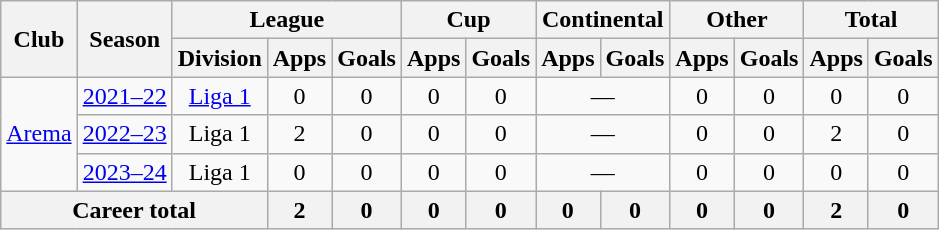<table class="wikitable" style="text-align:center">
<tr>
<th rowspan="2">Club</th>
<th rowspan="2">Season</th>
<th colspan="3">League</th>
<th colspan="2">Cup</th>
<th colspan="2">Continental</th>
<th colspan="2">Other</th>
<th colspan="2">Total</th>
</tr>
<tr>
<th>Division</th>
<th>Apps</th>
<th>Goals</th>
<th>Apps</th>
<th>Goals</th>
<th>Apps</th>
<th>Goals</th>
<th>Apps</th>
<th>Goals</th>
<th>Apps</th>
<th>Goals</th>
</tr>
<tr>
<td rowspan="3"><a href='#'>Arema</a></td>
<td><a href='#'>2021–22</a></td>
<td><a href='#'>Liga 1</a></td>
<td>0</td>
<td>0</td>
<td>0</td>
<td>0</td>
<td colspan="2">—</td>
<td>0</td>
<td>0</td>
<td>0</td>
<td>0</td>
</tr>
<tr>
<td><a href='#'>2022–23</a></td>
<td>Liga 1</td>
<td>2</td>
<td>0</td>
<td>0</td>
<td>0</td>
<td colspan="2">—</td>
<td>0</td>
<td>0</td>
<td>2</td>
<td>0</td>
</tr>
<tr>
<td><a href='#'>2023–24</a></td>
<td>Liga 1</td>
<td>0</td>
<td>0</td>
<td>0</td>
<td>0</td>
<td colspan="2">—</td>
<td>0</td>
<td>0</td>
<td>0</td>
<td>0</td>
</tr>
<tr>
<th colspan="3">Career total</th>
<th>2</th>
<th>0</th>
<th>0</th>
<th>0</th>
<th>0</th>
<th>0</th>
<th>0</th>
<th>0</th>
<th>2</th>
<th>0</th>
</tr>
</table>
